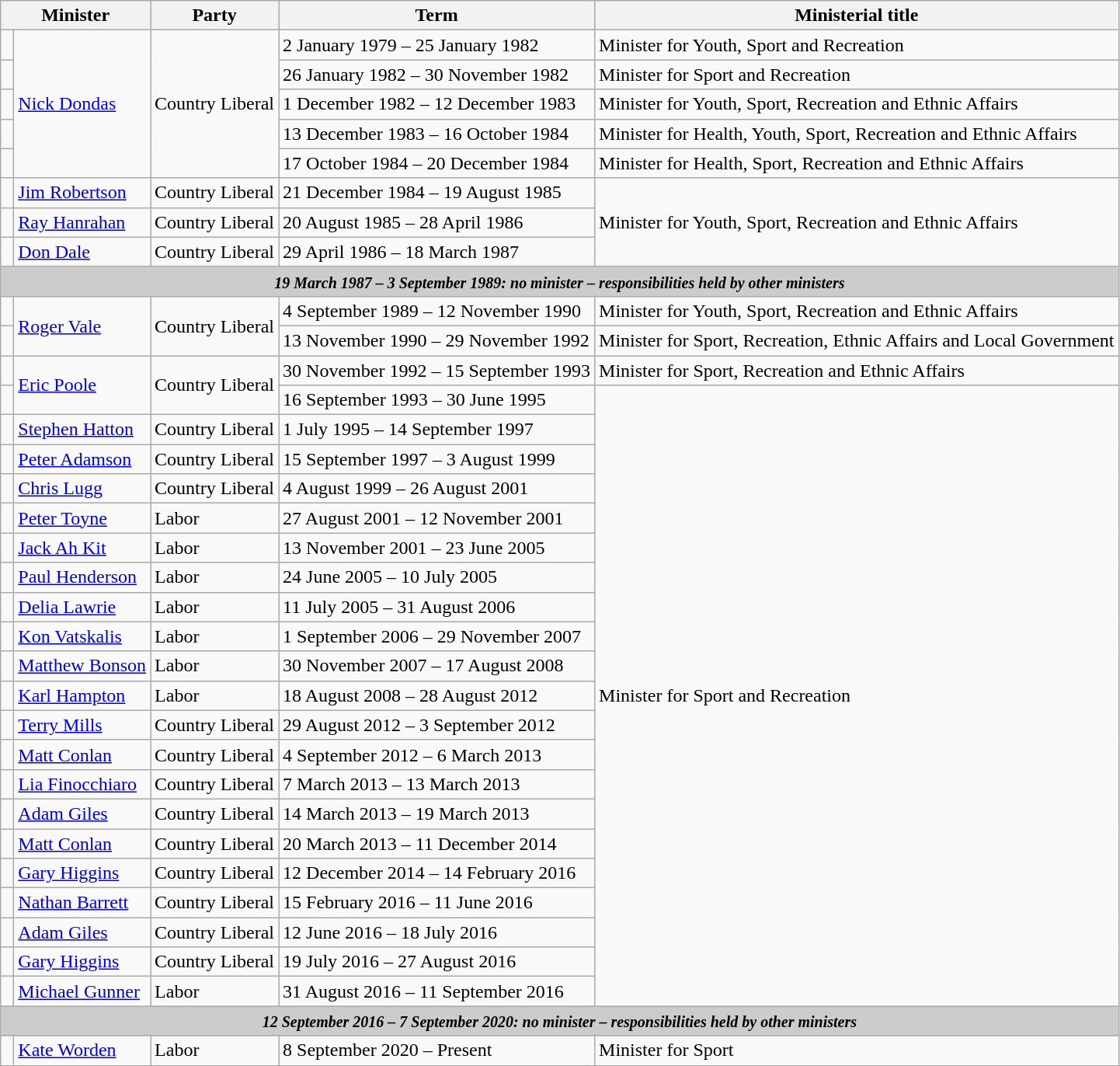<table class="sortable wikitable">
<tr>
<th colspan=2>Minister</th>
<th>Party</th>
<th>Term </th>
<th>Ministerial title</th>
</tr>
<tr>
<td> </td>
<td rowspan="5"><a href='#'>Nick Dondas</a></td>
<td rowspan="5">Country Liberal</td>
<td>2 January 1979 – 25 January 1982</td>
<td>Minister for Youth, Sport and Recreation</td>
</tr>
<tr>
<td> </td>
<td>26 January 1982 – 30 November 1982</td>
<td>Minister for Sport and Recreation</td>
</tr>
<tr>
<td> </td>
<td>1 December 1982 – 12 December 1983</td>
<td>Minister for Youth, Sport, Recreation and Ethnic Affairs</td>
</tr>
<tr>
<td> </td>
<td>13 December 1983 – 16 October 1984</td>
<td>Minister for Health, Youth, Sport, Recreation and Ethnic Affairs</td>
</tr>
<tr>
<td> </td>
<td>17 October 1984 – 20 December 1984</td>
<td>Minister for Health, Sport, Recreation and Ethnic Affairs</td>
</tr>
<tr>
<td> </td>
<td><a href='#'>Jim Robertson</a></td>
<td>Country Liberal</td>
<td>21 December 1984 – 19 August 1985</td>
<td rowspan="3">Minister for Youth, Sport, Recreation and Ethnic Affairs</td>
</tr>
<tr>
<td> </td>
<td><a href='#'>Ray Hanrahan</a></td>
<td>Country Liberal</td>
<td>20 August 1985 – 28 April 1986</td>
</tr>
<tr>
<td> </td>
<td><a href='#'>Don Dale</a></td>
<td>Country Liberal</td>
<td>29 April 1986 – 18 March 1987</td>
</tr>
<tr>
<th colspan=5 style="background: #cccccc;"><small><strong><em>19 March 1987 – 3 September 1989: no minister – responsibilities held by other ministers</em></strong></small></th>
</tr>
<tr>
<td> </td>
<td rowspan="2"><a href='#'>Roger Vale</a></td>
<td rowspan="2">Country Liberal</td>
<td>4 September 1989 – 12 November 1990</td>
<td>Minister for Youth, Sport, Recreation and Ethnic Affairs</td>
</tr>
<tr>
<td> </td>
<td>13 November 1990 – 29 November 1992</td>
<td>Minister for Sport, Recreation, Ethnic Affairs and Local Government</td>
</tr>
<tr>
<td> </td>
<td rowspan="2"><a href='#'>Eric Poole</a></td>
<td rowspan="2">Country Liberal</td>
<td>30 November 1992 – 15 September 1993</td>
<td>Minister for Sport, Recreation and Ethnic Affairs</td>
</tr>
<tr>
<td> </td>
<td>16 September 1993 – 30 June 1995</td>
<td rowspan="21">Minister for Sport and Recreation</td>
</tr>
<tr>
<td> </td>
<td><a href='#'>Stephen Hatton</a></td>
<td>Country Liberal</td>
<td>1 July 1995 – 14 September 1997</td>
</tr>
<tr>
<td> </td>
<td><a href='#'>Peter Adamson</a></td>
<td>Country Liberal</td>
<td>15 September 1997 – 3 August 1999</td>
</tr>
<tr>
<td> </td>
<td><a href='#'>Chris Lugg</a></td>
<td>Country Liberal</td>
<td>4 August 1999 – 26 August 2001</td>
</tr>
<tr>
<td> </td>
<td><a href='#'>Peter Toyne</a></td>
<td>Labor</td>
<td>27 August 2001 – 12 November 2001</td>
</tr>
<tr>
<td> </td>
<td><a href='#'>Jack Ah Kit</a></td>
<td>Labor</td>
<td>13 November 2001 – 23 June 2005</td>
</tr>
<tr>
<td> </td>
<td><a href='#'>Paul Henderson</a></td>
<td>Labor</td>
<td>24 June 2005 – 10 July 2005</td>
</tr>
<tr>
<td> </td>
<td><a href='#'>Delia Lawrie</a></td>
<td>Labor</td>
<td>11 July 2005 – 31 August 2006</td>
</tr>
<tr>
<td> </td>
<td><a href='#'>Kon Vatskalis</a></td>
<td>Labor</td>
<td>1 September 2006 – 29 November 2007</td>
</tr>
<tr>
<td> </td>
<td><a href='#'>Matthew Bonson</a></td>
<td>Labor</td>
<td>30 November 2007 – 17 August 2008</td>
</tr>
<tr>
<td> </td>
<td><a href='#'>Karl Hampton</a></td>
<td>Labor</td>
<td>18 August 2008 – 28 August 2012</td>
</tr>
<tr>
<td> </td>
<td><a href='#'>Terry Mills</a></td>
<td>Country Liberal</td>
<td>29 August 2012 – 3 September 2012</td>
</tr>
<tr>
<td> </td>
<td><a href='#'>Matt Conlan</a></td>
<td>Country Liberal</td>
<td>4 September 2012 – 6 March 2013</td>
</tr>
<tr>
<td> </td>
<td><a href='#'>Lia Finocchiaro</a></td>
<td>Country Liberal</td>
<td>7 March 2013 – 13 March 2013</td>
</tr>
<tr>
<td> </td>
<td><a href='#'>Adam Giles</a></td>
<td>Country Liberal</td>
<td>14 March 2013 – 19 March 2013</td>
</tr>
<tr>
<td> </td>
<td><a href='#'>Matt Conlan</a></td>
<td>Country Liberal</td>
<td>20 March 2013 – 11 December 2014</td>
</tr>
<tr>
<td> </td>
<td><a href='#'>Gary Higgins</a></td>
<td>Country Liberal</td>
<td>12 December 2014 – 14 February 2016</td>
</tr>
<tr>
<td> </td>
<td><a href='#'>Nathan Barrett</a></td>
<td>Country Liberal</td>
<td>15 February 2016 – 11 June 2016</td>
</tr>
<tr>
<td> </td>
<td><a href='#'>Adam Giles</a></td>
<td>Country Liberal</td>
<td>12 June 2016 – 18 July 2016</td>
</tr>
<tr>
<td> </td>
<td><a href='#'>Gary Higgins</a></td>
<td>Country Liberal</td>
<td>19 July 2016 – 27 August 2016</td>
</tr>
<tr>
<td> </td>
<td><a href='#'>Michael Gunner</a></td>
<td>Labor</td>
<td>31 August 2016 – 11 September 2016</td>
</tr>
<tr>
<th colspan=5 style="background: #cccccc;"><small><strong><em>12 September 2016 – 7 September 2020: no minister – responsibilities held by other ministers</em></strong></small></th>
</tr>
<tr>
<td> </td>
<td><a href='#'>Kate Worden</a></td>
<td>Labor</td>
<td>8 September 2020 – Present</td>
<td>Minister for Sport</td>
</tr>
<tr>
</tr>
</table>
